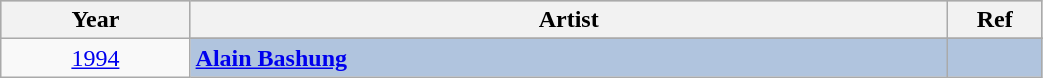<table class="wikitable" style="width:55%;">
<tr style="background:#bebebe;">
<th style="width:10%;">Year</th>
<th style="width:40%;">Artist</th>
<th style="width:5%;">Ref</th>
</tr>
<tr>
<td rowspan="6" align="center"><a href='#'>1994</a></td>
</tr>
<tr style="background:#B0C4DE">
<td><strong><a href='#'>Alain Bashung</a> </strong></td>
<td align="center"></td>
</tr>
</table>
